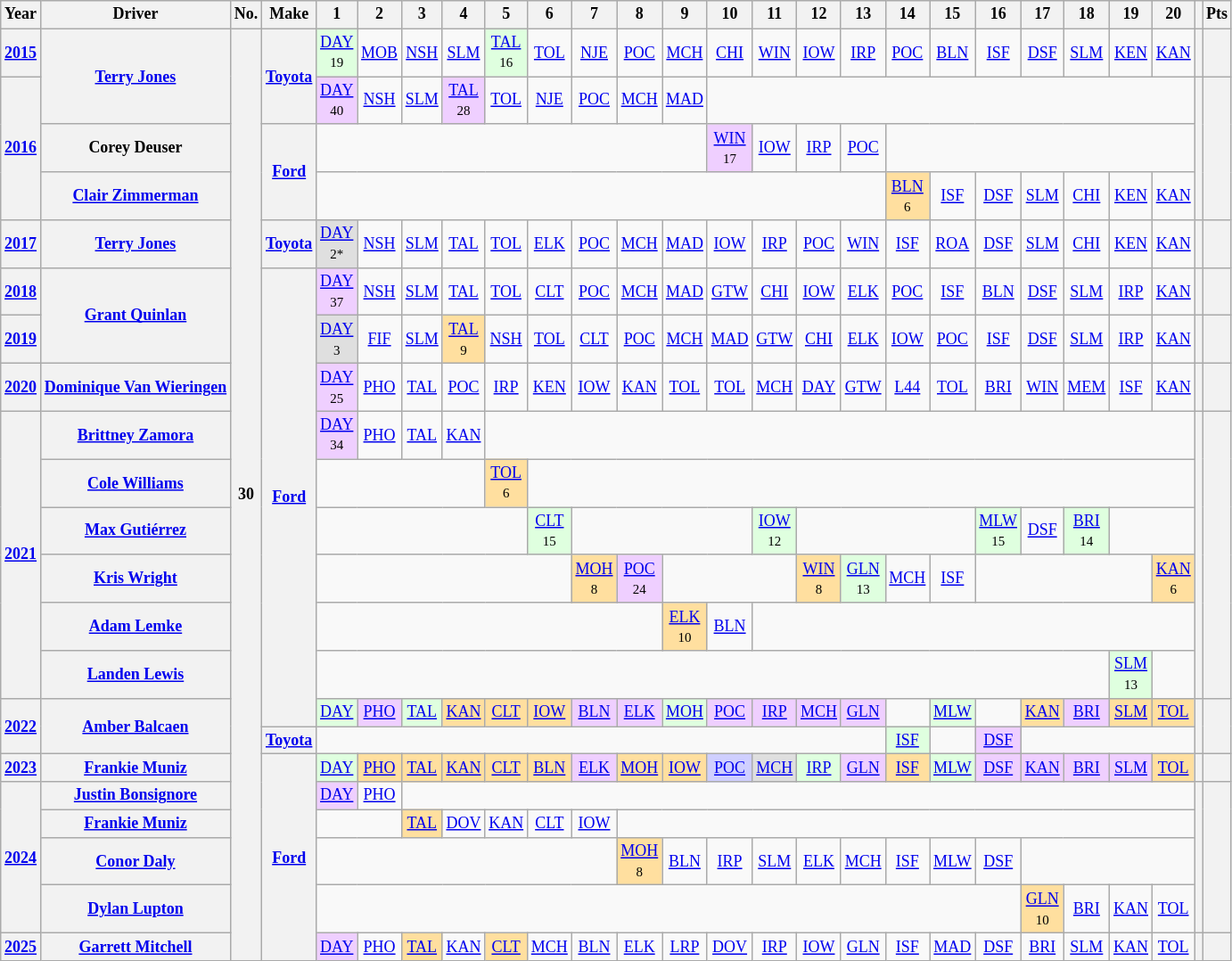<table class="wikitable" style="text-align:center; font-size:75%">
<tr>
<th>Year</th>
<th>Driver</th>
<th>No.</th>
<th>Make</th>
<th>1</th>
<th>2</th>
<th>3</th>
<th>4</th>
<th>5</th>
<th>6</th>
<th>7</th>
<th>8</th>
<th>9</th>
<th>10</th>
<th>11</th>
<th>12</th>
<th>13</th>
<th>14</th>
<th>15</th>
<th>16</th>
<th>17</th>
<th>18</th>
<th>19</th>
<th>20</th>
<th></th>
<th>Pts</th>
</tr>
<tr>
<th><a href='#'>2015</a></th>
<th rowspan=2><a href='#'>Terry Jones</a></th>
<th rowspan=22>30</th>
<th rowspan=2><a href='#'>Toyota</a></th>
<td style="background:#DFFFDF;"><a href='#'>DAY</a><br><small>19</small></td>
<td><a href='#'>MOB</a></td>
<td><a href='#'>NSH</a></td>
<td><a href='#'>SLM</a></td>
<td style="background:#DFFFDF;"><a href='#'>TAL</a><br><small>16</small></td>
<td><a href='#'>TOL</a></td>
<td><a href='#'>NJE</a></td>
<td><a href='#'>POC</a></td>
<td><a href='#'>MCH</a></td>
<td><a href='#'>CHI</a></td>
<td><a href='#'>WIN</a></td>
<td><a href='#'>IOW</a></td>
<td><a href='#'>IRP</a></td>
<td><a href='#'>POC</a></td>
<td><a href='#'>BLN</a></td>
<td><a href='#'>ISF</a></td>
<td><a href='#'>DSF</a></td>
<td><a href='#'>SLM</a></td>
<td><a href='#'>KEN</a></td>
<td><a href='#'>KAN</a></td>
<th></th>
<th></th>
</tr>
<tr>
<th rowspan=3><a href='#'>2016</a></th>
<td style="background:#EFCFFF;"><a href='#'>DAY</a><br><small>40</small></td>
<td><a href='#'>NSH</a></td>
<td><a href='#'>SLM</a></td>
<td style="background:#EFCFFF;"><a href='#'>TAL</a><br><small>28</small></td>
<td><a href='#'>TOL</a></td>
<td><a href='#'>NJE</a></td>
<td><a href='#'>POC</a></td>
<td><a href='#'>MCH</a></td>
<td><a href='#'>MAD</a></td>
<td colspan=11></td>
<th rowspan=3></th>
<th rowspan=3></th>
</tr>
<tr>
<th>Corey Deuser</th>
<th rowspan=2><a href='#'>Ford</a></th>
<td colspan=9></td>
<td style="background:#EFCFFF;"><a href='#'>WIN</a><br><small>17</small></td>
<td><a href='#'>IOW</a></td>
<td><a href='#'>IRP</a></td>
<td><a href='#'>POC</a></td>
<td colspan=7></td>
</tr>
<tr>
<th><a href='#'>Clair Zimmerman</a></th>
<td colspan=13></td>
<td style="background:#FFDF9F;"><a href='#'>BLN</a><br><small>6</small></td>
<td><a href='#'>ISF</a></td>
<td><a href='#'>DSF</a></td>
<td><a href='#'>SLM</a></td>
<td><a href='#'>CHI</a></td>
<td><a href='#'>KEN</a></td>
<td><a href='#'>KAN</a></td>
</tr>
<tr>
<th><a href='#'>2017</a></th>
<th><a href='#'>Terry Jones</a></th>
<th><a href='#'>Toyota</a></th>
<td style="background:#DFDFDF;"><a href='#'>DAY</a><br><small>2*</small></td>
<td><a href='#'>NSH</a></td>
<td><a href='#'>SLM</a></td>
<td><a href='#'>TAL</a></td>
<td><a href='#'>TOL</a></td>
<td><a href='#'>ELK</a></td>
<td><a href='#'>POC</a></td>
<td><a href='#'>MCH</a></td>
<td><a href='#'>MAD</a></td>
<td><a href='#'>IOW</a></td>
<td><a href='#'>IRP</a></td>
<td><a href='#'>POC</a></td>
<td><a href='#'>WIN</a></td>
<td><a href='#'>ISF</a></td>
<td><a href='#'>ROA</a></td>
<td><a href='#'>DSF</a></td>
<td><a href='#'>SLM</a></td>
<td><a href='#'>CHI</a></td>
<td><a href='#'>KEN</a></td>
<td><a href='#'>KAN</a></td>
<th></th>
<th></th>
</tr>
<tr>
<th><a href='#'>2018</a></th>
<th rowspan=2><a href='#'>Grant Quinlan</a></th>
<th rowspan=10><a href='#'>Ford</a></th>
<td style="background:#EFCFFF;"><a href='#'>DAY</a><br><small>37</small></td>
<td><a href='#'>NSH</a></td>
<td><a href='#'>SLM</a></td>
<td><a href='#'>TAL</a></td>
<td><a href='#'>TOL</a></td>
<td><a href='#'>CLT</a></td>
<td><a href='#'>POC</a></td>
<td><a href='#'>MCH</a></td>
<td><a href='#'>MAD</a></td>
<td><a href='#'>GTW</a></td>
<td><a href='#'>CHI</a></td>
<td><a href='#'>IOW</a></td>
<td><a href='#'>ELK</a></td>
<td><a href='#'>POC</a></td>
<td><a href='#'>ISF</a></td>
<td><a href='#'>BLN</a></td>
<td><a href='#'>DSF</a></td>
<td><a href='#'>SLM</a></td>
<td><a href='#'>IRP</a></td>
<td><a href='#'>KAN</a></td>
<th></th>
<th></th>
</tr>
<tr>
<th><a href='#'>2019</a></th>
<td style="background:#DFDFDF;"><a href='#'>DAY</a><br><small>3</small></td>
<td><a href='#'>FIF</a></td>
<td><a href='#'>SLM</a></td>
<td style="background:#FFDF9F;"><a href='#'>TAL</a><br><small>9</small></td>
<td><a href='#'>NSH</a></td>
<td><a href='#'>TOL</a></td>
<td><a href='#'>CLT</a></td>
<td><a href='#'>POC</a></td>
<td><a href='#'>MCH</a></td>
<td><a href='#'>MAD</a></td>
<td><a href='#'>GTW</a></td>
<td><a href='#'>CHI</a></td>
<td><a href='#'>ELK</a></td>
<td><a href='#'>IOW</a></td>
<td><a href='#'>POC</a></td>
<td><a href='#'>ISF</a></td>
<td><a href='#'>DSF</a></td>
<td><a href='#'>SLM</a></td>
<td><a href='#'>IRP</a></td>
<td><a href='#'>KAN</a></td>
<th></th>
<th></th>
</tr>
<tr>
<th><a href='#'>2020</a></th>
<th><a href='#'>Dominique Van Wieringen</a></th>
<td style="background:#EFCFFF;"><a href='#'>DAY</a><br><small>25</small></td>
<td><a href='#'>PHO</a></td>
<td><a href='#'>TAL</a></td>
<td><a href='#'>POC</a></td>
<td><a href='#'>IRP</a></td>
<td><a href='#'>KEN</a></td>
<td><a href='#'>IOW</a></td>
<td><a href='#'>KAN</a></td>
<td><a href='#'>TOL</a></td>
<td><a href='#'>TOL</a></td>
<td><a href='#'>MCH</a></td>
<td><a href='#'>DAY</a></td>
<td><a href='#'>GTW</a></td>
<td><a href='#'>L44</a></td>
<td><a href='#'>TOL</a></td>
<td><a href='#'>BRI</a></td>
<td><a href='#'>WIN</a></td>
<td><a href='#'>MEM</a></td>
<td><a href='#'>ISF</a></td>
<td><a href='#'>KAN</a></td>
<th></th>
<th></th>
</tr>
<tr>
<th rowspan=6><a href='#'>2021</a></th>
<th><a href='#'>Brittney Zamora</a></th>
<td style="background:#EFCFFF;"><a href='#'>DAY</a><br><small>34</small></td>
<td><a href='#'>PHO</a></td>
<td><a href='#'>TAL</a></td>
<td><a href='#'>KAN</a></td>
<td colspan=16></td>
<th rowspan=6></th>
<th rowspan=6></th>
</tr>
<tr>
<th><a href='#'>Cole Williams</a></th>
<td colspan=4></td>
<td style="background:#FFDF9F;"><a href='#'>TOL</a><br><small>6</small></td>
<td colspan=15></td>
</tr>
<tr>
<th><a href='#'>Max Gutiérrez</a></th>
<td colspan=5></td>
<td style="background:#DFFFDF;"><a href='#'>CLT</a><br><small>15</small></td>
<td colspan=4></td>
<td style="background:#DFFFDF;"><a href='#'>IOW</a><br><small>12</small></td>
<td colspan=4></td>
<td style="background:#DFFFDF;"><a href='#'>MLW</a><br><small>15</small></td>
<td><a href='#'>DSF</a></td>
<td style="background:#DFFFDF;"><a href='#'>BRI</a><br><small>14</small></td>
<td colspan=2></td>
</tr>
<tr>
<th><a href='#'>Kris Wright</a></th>
<td colspan=6></td>
<td style="background:#FFDF9F;"><a href='#'>MOH</a><br><small>8</small></td>
<td style="background:#EFCFFF;"><a href='#'>POC</a><br><small>24</small></td>
<td colspan=3></td>
<td style="background:#FFDF9F;"><a href='#'>WIN</a><br><small>8</small></td>
<td style="background:#DFFFDF;"><a href='#'>GLN</a><br><small>13</small></td>
<td><a href='#'>MCH</a></td>
<td><a href='#'>ISF</a></td>
<td colspan=4></td>
<td style="background:#FFDF9F;"><a href='#'>KAN</a><br><small>6</small></td>
</tr>
<tr>
<th><a href='#'>Adam Lemke</a></th>
<td colspan=8></td>
<td style="background:#FFDF9F;"><a href='#'>ELK</a><br><small>10</small></td>
<td><a href='#'>BLN</a></td>
<td colspan=10></td>
</tr>
<tr>
<th><a href='#'>Landen Lewis</a></th>
<td colspan=18></td>
<td style="background:#DFFFDF;"><a href='#'>SLM</a><br><small>13</small></td>
<td></td>
</tr>
<tr>
<th rowspan=2><a href='#'>2022</a></th>
<th rowspan=2><a href='#'>Amber Balcaen</a></th>
<td style="background:#DFFFDF;"><a href='#'>DAY</a><br></td>
<td style="background:#EFCFFF;"><a href='#'>PHO</a><br></td>
<td style="background:#DFFFDF;"><a href='#'>TAL</a><br></td>
<td style="background:#FFDF9F;"><a href='#'>KAN</a><br></td>
<td style="background:#FFDF9F;"><a href='#'>CLT</a><br></td>
<td style="background:#FFDF9F;"><a href='#'>IOW</a><br></td>
<td style="background:#EFCFFF;"><a href='#'>BLN</a><br></td>
<td style="background:#EFCFFF;"><a href='#'>ELK</a><br></td>
<td style="background:#DFFFDF;"><a href='#'>MOH</a><br></td>
<td style="background:#EFCFFF;"><a href='#'>POC</a><br></td>
<td style="background:#EFCFFF;"><a href='#'>IRP</a><br></td>
<td style="background:#EFCFFF;"><a href='#'>MCH</a><br></td>
<td style="background:#EFCFFF;"><a href='#'>GLN</a><br></td>
<td></td>
<td style="background:#DFFFDF;"><a href='#'>MLW</a><br></td>
<td></td>
<td style="background:#FFDF9F;"><a href='#'>KAN</a><br></td>
<td style="background:#EFCFFF;"><a href='#'>BRI</a><br></td>
<td style="background:#FFDF9F;"><a href='#'>SLM</a><br></td>
<td style="background:#FFDF9F;"><a href='#'>TOL</a><br></td>
<th rowspan=2></th>
<th rowspan=2></th>
</tr>
<tr>
<th><a href='#'>Toyota</a></th>
<td colspan=13></td>
<td style="background:#DFFFDF;"><a href='#'>ISF</a><br></td>
<td></td>
<td style="background:#EFCFFF;"><a href='#'>DSF</a><br></td>
<td colspan=4></td>
</tr>
<tr>
<th><a href='#'>2023</a></th>
<th><a href='#'>Frankie Muniz</a></th>
<th rowspan=6><a href='#'>Ford</a></th>
<td style="background:#DFFFDF;"><a href='#'>DAY</a><br></td>
<td style="background:#FFDF9F;"><a href='#'>PHO</a><br></td>
<td style="background:#FFDF9F;"><a href='#'>TAL</a><br></td>
<td style="background:#FFDF9F;"><a href='#'>KAN</a><br></td>
<td style="background:#FFDF9F;"><a href='#'>CLT</a><br></td>
<td style="background:#FFDF9F;"><a href='#'>BLN</a><br></td>
<td style="background:#EFCFFF;"><a href='#'>ELK</a><br></td>
<td style="background:#FFDF9F;"><a href='#'>MOH</a><br></td>
<td style="background:#FFDF9F;"><a href='#'>IOW</a><br></td>
<td style="background:#CFCFFF;"><a href='#'>POC</a><br></td>
<td style="background:#DFDFDF;"><a href='#'>MCH</a><br></td>
<td style="background:#DFFFDF;"><a href='#'>IRP</a><br></td>
<td style="background:#EFCFFF;"><a href='#'>GLN</a><br></td>
<td style="background:#FFDF9F;"><a href='#'>ISF</a><br></td>
<td style="background:#DFFFDF;"><a href='#'>MLW</a><br></td>
<td style="background:#EFCFFF;"><a href='#'>DSF</a><br></td>
<td style="background:#EFCFFF;"><a href='#'>KAN</a><br></td>
<td style="background:#EFCFFF;"><a href='#'>BRI</a><br></td>
<td style="background:#EFCFFF;"><a href='#'>SLM</a><br></td>
<td style="background:#FFDF9F;"><a href='#'>TOL</a><br></td>
<th></th>
<th></th>
</tr>
<tr>
<th rowspan=4><a href='#'>2024</a></th>
<th><a href='#'>Justin Bonsignore</a></th>
<td style="background:#EFCFFF;"><a href='#'>DAY</a><br></td>
<td><a href='#'>PHO</a></td>
<td colspan=18></td>
<th rowspan=4></th>
<th rowspan=4></th>
</tr>
<tr>
<th><a href='#'>Frankie Muniz</a></th>
<td colspan=2></td>
<td style="background:#FFDF9F;"><a href='#'>TAL</a><br></td>
<td><a href='#'>DOV</a></td>
<td><a href='#'>KAN</a></td>
<td><a href='#'>CLT</a></td>
<td><a href='#'>IOW</a></td>
<td colspan=13></td>
</tr>
<tr>
<th><a href='#'>Conor Daly</a></th>
<td colspan=7></td>
<td style="background:#FFDF9F;"><a href='#'>MOH</a><br><small>8</small></td>
<td><a href='#'>BLN</a></td>
<td><a href='#'>IRP</a></td>
<td><a href='#'>SLM</a></td>
<td><a href='#'>ELK</a></td>
<td><a href='#'>MCH</a></td>
<td><a href='#'>ISF</a></td>
<td><a href='#'>MLW</a></td>
<td><a href='#'>DSF</a></td>
<td colspan=4></td>
</tr>
<tr>
<th><a href='#'>Dylan Lupton</a></th>
<td colspan=16></td>
<td style="background:#FFDF9F;"><a href='#'>GLN</a><br><small>10</small></td>
<td><a href='#'>BRI</a></td>
<td><a href='#'>KAN</a></td>
<td><a href='#'>TOL</a></td>
</tr>
<tr>
<th><a href='#'>2025</a></th>
<th><a href='#'>Garrett Mitchell</a></th>
<td style="background:#EFCFFF;"><a href='#'>DAY</a><br></td>
<td><a href='#'>PHO</a></td>
<td style="background:#FFDF9F;"><a href='#'>TAL</a><br></td>
<td><a href='#'>KAN</a></td>
<td style="background:#FFDF9F;"><a href='#'>CLT</a><br></td>
<td><a href='#'>MCH</a></td>
<td><a href='#'>BLN</a></td>
<td><a href='#'>ELK</a></td>
<td><a href='#'>LRP</a></td>
<td><a href='#'>DOV</a></td>
<td><a href='#'>IRP</a></td>
<td><a href='#'>IOW</a></td>
<td><a href='#'>GLN</a></td>
<td><a href='#'>ISF</a></td>
<td><a href='#'>MAD</a></td>
<td><a href='#'>DSF</a></td>
<td><a href='#'>BRI</a></td>
<td><a href='#'>SLM</a></td>
<td><a href='#'>KAN</a></td>
<td><a href='#'>TOL</a></td>
<th></th>
<th></th>
</tr>
</table>
